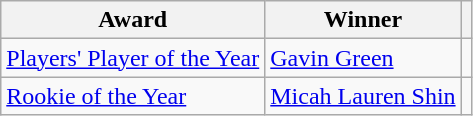<table class="wikitable">
<tr>
<th>Award</th>
<th>Winner</th>
<th></th>
</tr>
<tr>
<td><a href='#'>Players' Player of the Year</a></td>
<td> <a href='#'>Gavin Green</a></td>
<td></td>
</tr>
<tr>
<td><a href='#'>Rookie of the Year</a></td>
<td> <a href='#'>Micah Lauren Shin</a></td>
<td></td>
</tr>
</table>
